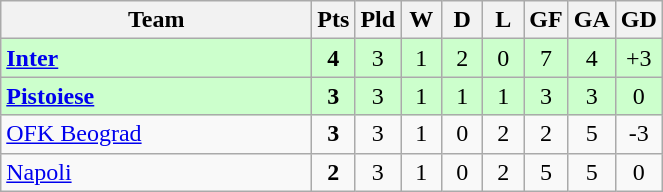<table class="wikitable" style="text-align:center;">
<tr>
<th width=200>Team</th>
<th width=20>Pts</th>
<th width=20>Pld</th>
<th width=20>W</th>
<th width=20>D</th>
<th width=20>L</th>
<th width=20>GF</th>
<th width=20>GA</th>
<th width=20>GD</th>
</tr>
<tr style="background:#ccffcc">
<td style="text-align:left"><strong> <a href='#'>Inter</a></strong></td>
<td><strong>4</strong></td>
<td>3</td>
<td>1</td>
<td>2</td>
<td>0</td>
<td>7</td>
<td>4</td>
<td>+3</td>
</tr>
<tr style="background:#ccffcc">
<td style="text-align:left"><strong> <a href='#'>Pistoiese</a></strong></td>
<td><strong>3</strong></td>
<td>3</td>
<td>1</td>
<td>1</td>
<td>1</td>
<td>3</td>
<td>3</td>
<td>0</td>
</tr>
<tr>
<td style="text-align:left"> <a href='#'>OFK Beograd</a></td>
<td><strong>3</strong></td>
<td>3</td>
<td>1</td>
<td>0</td>
<td>2</td>
<td>2</td>
<td>5</td>
<td>-3</td>
</tr>
<tr>
<td style="text-align:left"> <a href='#'>Napoli</a></td>
<td><strong>2</strong></td>
<td>3</td>
<td>1</td>
<td>0</td>
<td>2</td>
<td>5</td>
<td>5</td>
<td>0</td>
</tr>
</table>
